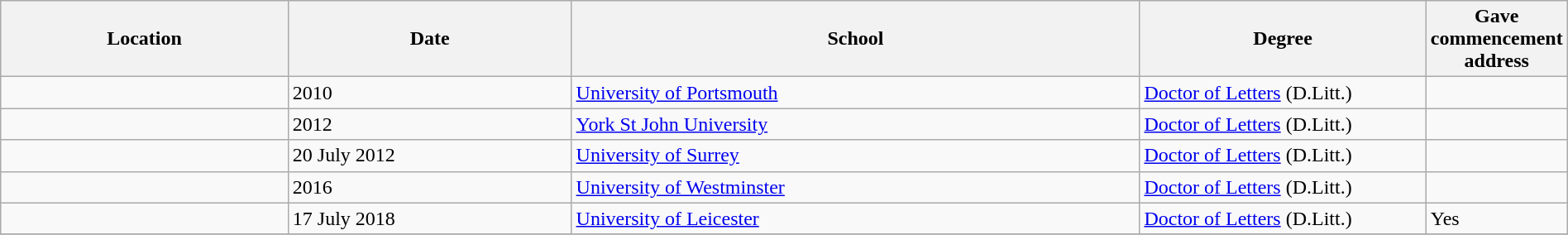<table class="wikitable" style="width:100%;">
<tr>
<th style="width:20%;">Location</th>
<th style="width:20%;">Date</th>
<th style="width:40%;">School</th>
<th style="width:20%;">Degree</th>
<th style="width:20%;">Gave commencement address</th>
</tr>
<tr>
<td></td>
<td>2010</td>
<td><a href='#'>University of Portsmouth</a></td>
<td><a href='#'>Doctor of Letters</a> (D.Litt.)</td>
<td></td>
</tr>
<tr>
<td></td>
<td>2012</td>
<td><a href='#'>York St John University</a></td>
<td><a href='#'>Doctor of Letters</a> (D.Litt.)</td>
<td></td>
</tr>
<tr>
<td></td>
<td>20 July 2012</td>
<td><a href='#'>University of Surrey</a></td>
<td><a href='#'>Doctor of Letters</a> (D.Litt.)</td>
<td></td>
</tr>
<tr>
<td></td>
<td>2016</td>
<td><a href='#'>University of Westminster</a></td>
<td><a href='#'>Doctor of Letters</a> (D.Litt.)</td>
<td></td>
</tr>
<tr>
<td></td>
<td>17 July 2018</td>
<td><a href='#'>University of Leicester</a></td>
<td><a href='#'>Doctor of Letters</a> (D.Litt.)</td>
<td>Yes</td>
</tr>
<tr>
</tr>
</table>
